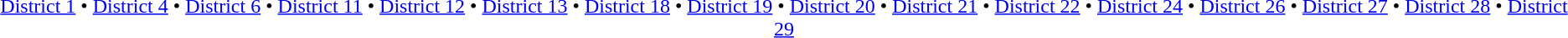<table id=toc class=toc summary=Contents>
<tr>
<td align=center><br><a href='#'>District 1</a> • <a href='#'>District 4</a> • <a href='#'>District 6</a> • <a href='#'>District 11</a> • <a href='#'>District 12</a> • <a href='#'>District 13</a> • <a href='#'>District 18</a> • <a href='#'>District 19</a> • <a href='#'>District 20</a> • <a href='#'>District 21</a> • <a href='#'>District 22</a> • <a href='#'>District 24</a> • <a href='#'>District 26</a> • <a href='#'>District 27</a> • <a href='#'>District 28</a> • <a href='#'>District 29</a></td>
</tr>
</table>
